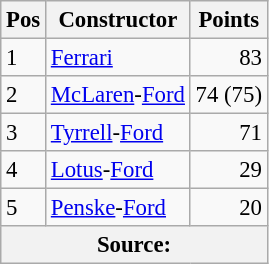<table class="wikitable" style="font-size: 95%;">
<tr>
<th>Pos</th>
<th>Constructor</th>
<th>Points</th>
</tr>
<tr>
<td>1</td>
<td> <a href='#'>Ferrari</a></td>
<td align="right">83</td>
</tr>
<tr>
<td>2</td>
<td> <a href='#'>McLaren</a>-<a href='#'>Ford</a></td>
<td align="right">74 (75)</td>
</tr>
<tr>
<td>3</td>
<td> <a href='#'>Tyrrell</a>-<a href='#'>Ford</a></td>
<td align="right">71</td>
</tr>
<tr>
<td>4</td>
<td> <a href='#'>Lotus</a>-<a href='#'>Ford</a></td>
<td align="right">29</td>
</tr>
<tr>
<td>5</td>
<td> <a href='#'>Penske</a>-<a href='#'>Ford</a></td>
<td align="right">20</td>
</tr>
<tr>
<th colspan=4>Source:</th>
</tr>
</table>
